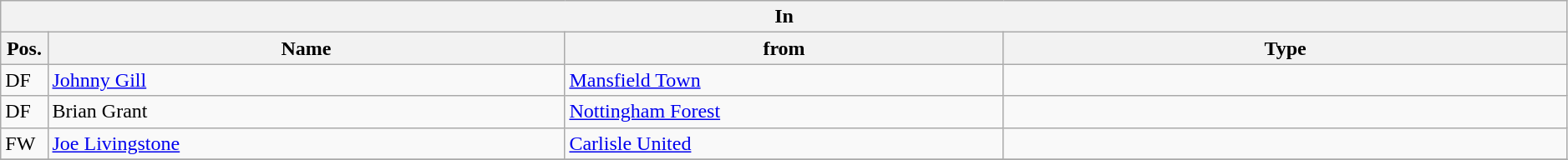<table class="wikitable" style="font-size:100%;width:99%;">
<tr>
<th colspan="4">In</th>
</tr>
<tr>
<th width=3%>Pos.</th>
<th width=33%>Name</th>
<th width=28%>from</th>
<th width=36%>Type</th>
</tr>
<tr>
<td>DF</td>
<td><a href='#'>Johnny Gill</a></td>
<td><a href='#'>Mansfield Town</a></td>
<td></td>
</tr>
<tr>
<td>DF</td>
<td>Brian Grant</td>
<td><a href='#'>Nottingham Forest</a></td>
<td></td>
</tr>
<tr>
<td>FW</td>
<td><a href='#'>Joe Livingstone</a></td>
<td><a href='#'>Carlisle United</a></td>
<td></td>
</tr>
<tr>
</tr>
</table>
